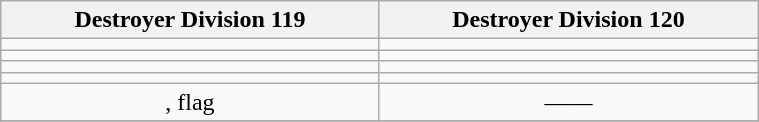<table class="wikitable" style="text-align:center" width=40%>
<tr>
<th colspan="1" width="25%" align="center">Destroyer Division 119</th>
<th colspan="1" width="25%" align="center">Destroyer Division 120</th>
</tr>
<tr>
<td></td>
<td></td>
</tr>
<tr>
<td></td>
<td></td>
</tr>
<tr>
<td></td>
<td></td>
</tr>
<tr>
<td></td>
<td></td>
</tr>
<tr>
<td>, flag</td>
<td>——</td>
</tr>
<tr>
</tr>
</table>
